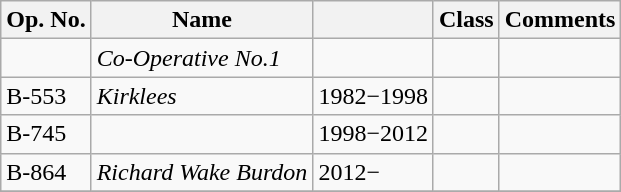<table class="wikitable">
<tr>
<th>Op. No.</th>
<th>Name</th>
<th></th>
<th>Class</th>
<th>Comments</th>
</tr>
<tr>
<td></td>
<td><em>Co-Operative No.1</em></td>
<td></td>
<td></td>
<td></td>
</tr>
<tr>
<td>B-553</td>
<td><em>Kirklees</em></td>
<td>1982−1998</td>
<td></td>
<td></td>
</tr>
<tr>
<td>B-745</td>
<td></td>
<td>1998−2012</td>
<td></td>
<td></td>
</tr>
<tr>
<td>B-864</td>
<td><em>Richard Wake Burdon</em></td>
<td>2012−</td>
<td></td>
<td></td>
</tr>
<tr>
</tr>
</table>
